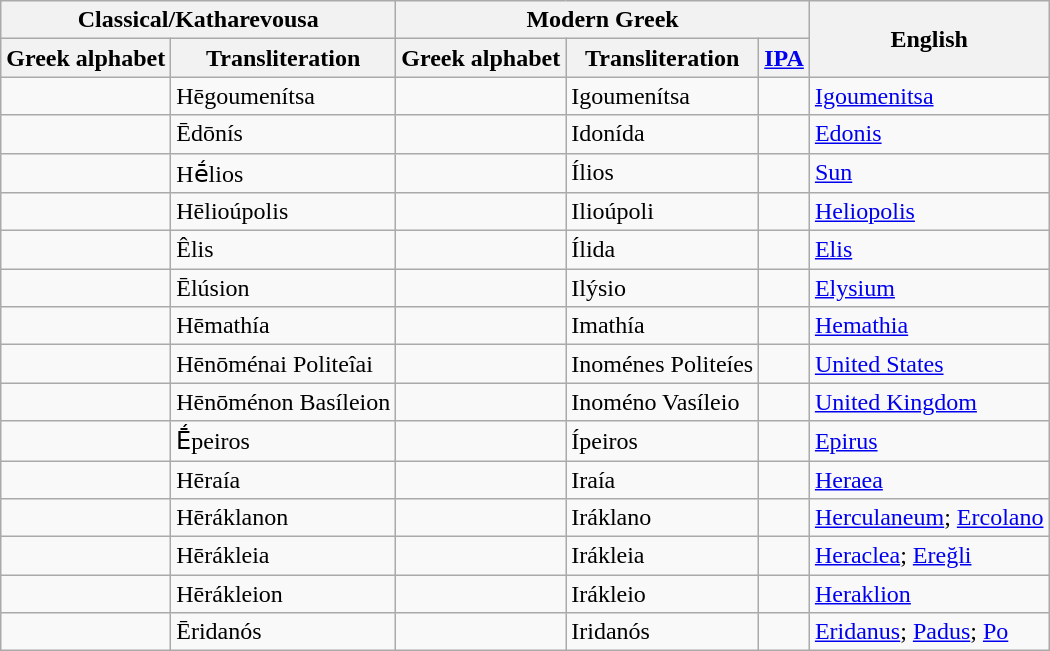<table class="wikitable">
<tr>
<th colspan="2">Classical/Katharevousa</th>
<th colspan="3">Modern Greek</th>
<th rowspan="2">English</th>
</tr>
<tr>
<th>Greek alphabet</th>
<th>Transliteration</th>
<th>Greek alphabet</th>
<th>Transliteration</th>
<th><a href='#'>IPA</a></th>
</tr>
<tr>
<td></td>
<td>Hēgoumenítsa</td>
<td></td>
<td>Igoumenítsa</td>
<td></td>
<td><a href='#'>Igoumenitsa</a></td>
</tr>
<tr>
<td></td>
<td>Ēdōnís</td>
<td></td>
<td>Idonída</td>
<td></td>
<td><a href='#'>Edonis</a></td>
</tr>
<tr>
<td></td>
<td>Hḗlios</td>
<td></td>
<td>Ílios</td>
<td></td>
<td><a href='#'>Sun</a></td>
</tr>
<tr>
<td></td>
<td>Hēlioúpolis</td>
<td></td>
<td>Ilioúpoli</td>
<td></td>
<td><a href='#'>Heliopolis</a></td>
</tr>
<tr>
<td></td>
<td>Êlis</td>
<td></td>
<td>Ílida</td>
<td></td>
<td><a href='#'>Elis</a></td>
</tr>
<tr>
<td></td>
<td>Ēlúsion</td>
<td></td>
<td>Ilýsio</td>
<td></td>
<td><a href='#'>Elysium</a></td>
</tr>
<tr>
<td></td>
<td>Hēmathía</td>
<td></td>
<td>Imathía</td>
<td></td>
<td><a href='#'>Hemathia</a></td>
</tr>
<tr>
<td></td>
<td>Hēnōménai Politeîai</td>
<td></td>
<td>Inoménes Politeíes</td>
<td></td>
<td><a href='#'>United States</a></td>
</tr>
<tr>
<td></td>
<td>Hēnōménon Basíleion</td>
<td></td>
<td>Inoméno Vasíleio</td>
<td></td>
<td><a href='#'>United Kingdom</a></td>
</tr>
<tr>
<td></td>
<td>Ḗpeiros</td>
<td></td>
<td>Ípeiros</td>
<td></td>
<td><a href='#'>Epirus</a></td>
</tr>
<tr>
<td></td>
<td>Hēraía</td>
<td></td>
<td>Iraía</td>
<td></td>
<td><a href='#'>Heraea</a></td>
</tr>
<tr>
<td></td>
<td>Hēráklanon</td>
<td></td>
<td>Iráklano</td>
<td></td>
<td><a href='#'>Herculaneum</a>; <a href='#'>Ercolano</a></td>
</tr>
<tr>
<td></td>
<td>Hērákleia</td>
<td></td>
<td>Irákleia</td>
<td></td>
<td><a href='#'>Heraclea</a>; <a href='#'>Ereğli</a></td>
</tr>
<tr>
<td></td>
<td>Hērákleion</td>
<td></td>
<td>Irákleio</td>
<td></td>
<td><a href='#'>Heraklion</a></td>
</tr>
<tr>
<td></td>
<td>Ēridanós</td>
<td></td>
<td>Iridanós</td>
<td></td>
<td><a href='#'>Eridanus</a>; <a href='#'>Padus</a>; <a href='#'>Po</a></td>
</tr>
</table>
